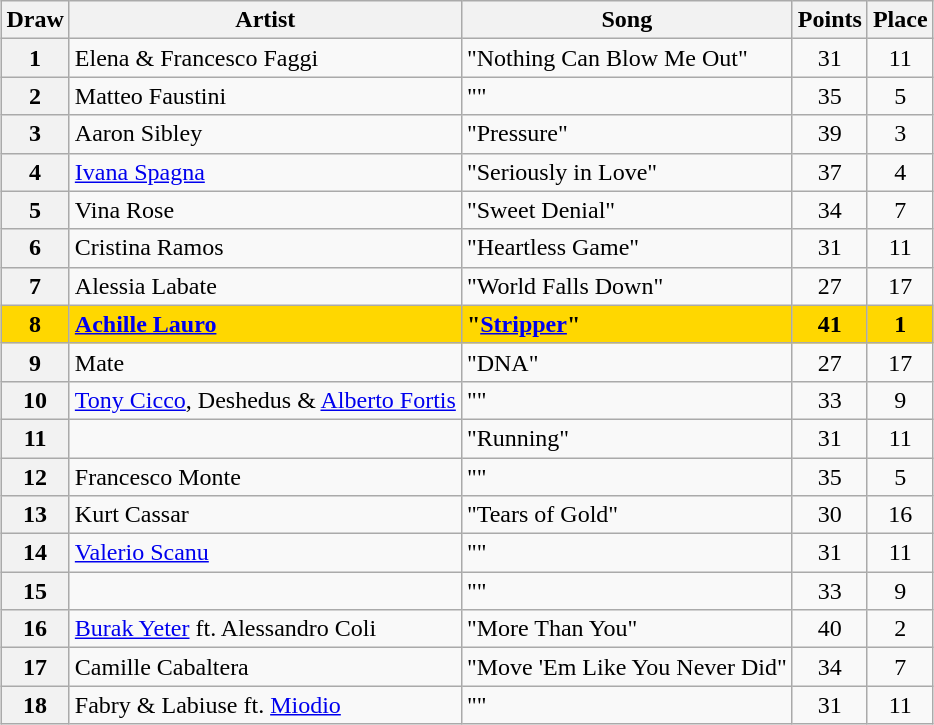<table class="sortable wikitable plainrowheaders" style="margin: 1em auto 1em auto; text-align:center;">
<tr>
<th scope="col">Draw</th>
<th scope="col">Artist</th>
<th scope="col">Song</th>
<th scope="col">Points</th>
<th scope="col">Place</th>
</tr>
<tr>
<th scope="row" style="text-align:center;">1</th>
<td align="left">Elena & Francesco Faggi</td>
<td align="left">"Nothing Can Blow Me Out"</td>
<td>31</td>
<td>11</td>
</tr>
<tr>
<th scope="row" style="text-align:center;">2</th>
<td align="left">Matteo Faustini</td>
<td align="left">""</td>
<td>35</td>
<td>5</td>
</tr>
<tr>
<th scope="row" style="text-align:center;">3</th>
<td align="left">Aaron Sibley</td>
<td align="left">"Pressure"</td>
<td>39</td>
<td>3</td>
</tr>
<tr>
<th scope="row" style="text-align:center;">4</th>
<td align="left"><a href='#'>Ivana Spagna</a></td>
<td align="left">"Seriously in Love"</td>
<td>37</td>
<td>4</td>
</tr>
<tr>
<th scope="row" style="text-align:center;">5</th>
<td align="left">Vina Rose</td>
<td align="left">"Sweet Denial"</td>
<td>34</td>
<td>7</td>
</tr>
<tr>
<th scope="row" style="text-align:center;">6</th>
<td align="left">Cristina Ramos</td>
<td align="left">"Heartless Game"</td>
<td>31</td>
<td>11</td>
</tr>
<tr>
<th scope="row" style="text-align:center;">7</th>
<td align="left">Alessia Labate</td>
<td align="left">"World Falls Down"</td>
<td>27</td>
<td>17</td>
</tr>
<tr>
<th scope="row" style="font-weight:bold; background:gold; text-align:center;">8</th>
<td style="font-weight:bold; background:gold;" align="left"><a href='#'>Achille Lauro</a></td>
<td style="font-weight:bold; background:gold;" align="left">"<a href='#'>Stripper</a>"</td>
<td style="font-weight:bold; background:gold;">41</td>
<td style="font-weight:bold; background:gold;">1</td>
</tr>
<tr>
<th scope="row" style="text-align:center;">9</th>
<td align="left">Mate</td>
<td align="left">"DNA"</td>
<td>27</td>
<td>17</td>
</tr>
<tr>
<th scope="row" style="text-align:center;">10</th>
<td align="left"><a href='#'>Tony Cicco</a>, Deshedus & <a href='#'>Alberto Fortis</a></td>
<td align="left">""</td>
<td>33</td>
<td>9</td>
</tr>
<tr>
<th scope="row" style="text-align:center;">11</th>
<td align="left"></td>
<td align="left">"Running"</td>
<td>31</td>
<td>11</td>
</tr>
<tr>
<th scope="row" style="text-align:center;">12</th>
<td align="left">Francesco Monte</td>
<td align="left">""</td>
<td>35</td>
<td>5</td>
</tr>
<tr>
<th scope="row" style="text-align:center;">13</th>
<td align="left">Kurt Cassar</td>
<td align="left">"Tears of Gold"</td>
<td>30</td>
<td>16</td>
</tr>
<tr>
<th scope="row" style="text-align:center;">14</th>
<td align="left"><a href='#'>Valerio Scanu</a></td>
<td align="left">""</td>
<td>31</td>
<td>11</td>
</tr>
<tr>
<th scope="row" style="text-align:center;">15</th>
<td align="left"></td>
<td align="left">""</td>
<td>33</td>
<td>9</td>
</tr>
<tr>
<th scope="row" style="text-align:center;">16</th>
<td align="left"><a href='#'>Burak Yeter</a> ft. Alessandro Coli</td>
<td align="left">"More Than You"</td>
<td>40</td>
<td>2</td>
</tr>
<tr>
<th scope="row" style="text-align:center;">17</th>
<td align="left">Camille Cabaltera</td>
<td align="left">"Move 'Em Like You Never Did"</td>
<td>34</td>
<td>7</td>
</tr>
<tr>
<th scope="row" style="text-align:center;">18</th>
<td align="left">Fabry & Labiuse ft. <a href='#'>Miodio</a></td>
<td align="left">""</td>
<td>31</td>
<td>11</td>
</tr>
</table>
